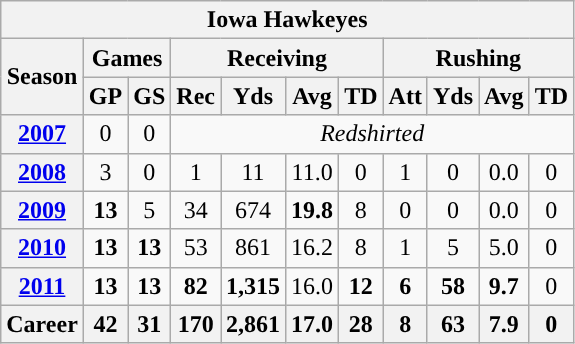<table class="wikitable" style="text-align:center;">
<tr>
<th colspan="15">Iowa Hawkeyes</th>
</tr>
<tr>
<th rowspan="2">Season</th>
<th colspan="2">Games</th>
<th colspan="4">Receiving</th>
<th colspan="4">Rushing</th>
</tr>
<tr>
<th>GP</th>
<th>GS</th>
<th>Rec</th>
<th>Yds</th>
<th>Avg</th>
<th>TD</th>
<th>Att</th>
<th>Yds</th>
<th>Avg</th>
<th>TD</th>
</tr>
<tr>
<th><a href='#'>2007</a></th>
<td>0</td>
<td>0</td>
<td colspan="8"><em>Redshirted</em></td>
</tr>
<tr>
<th><a href='#'>2008</a></th>
<td>3</td>
<td>0</td>
<td>1</td>
<td>11</td>
<td>11.0</td>
<td>0</td>
<td>1</td>
<td>0</td>
<td>0.0</td>
<td>0</td>
</tr>
<tr>
<th><a href='#'>2009</a></th>
<td><strong>13</strong></td>
<td>5</td>
<td>34</td>
<td>674</td>
<td><strong>19.8</strong></td>
<td>8</td>
<td>0</td>
<td>0</td>
<td>0.0</td>
<td>0</td>
</tr>
<tr>
<th><a href='#'>2010</a></th>
<td><strong>13</strong></td>
<td><strong>13</strong></td>
<td>53</td>
<td>861</td>
<td>16.2</td>
<td>8</td>
<td>1</td>
<td>5</td>
<td>5.0</td>
<td>0</td>
</tr>
<tr>
<th><a href='#'>2011</a></th>
<td><strong>13</strong></td>
<td><strong>13</strong></td>
<td><strong>82</strong></td>
<td><strong>1,315</strong></td>
<td>16.0</td>
<td><strong>12</strong></td>
<td><strong>6</strong></td>
<td><strong>58</strong></td>
<td><strong>9.7</strong></td>
<td>0</td>
</tr>
<tr>
<th>Career</th>
<th>42</th>
<th>31</th>
<th>170</th>
<th>2,861</th>
<th>17.0</th>
<th>28</th>
<th>8</th>
<th>63</th>
<th>7.9</th>
<th>0</th>
</tr>
</table>
